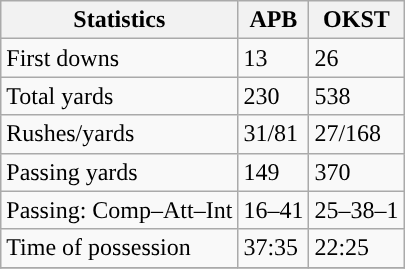<table class="wikitable" style="float: left;">
<tr>
<th>Statistics</th>
<th>APB</th>
<th>OKST</th>
</tr>
<tr>
<td>First downs</td>
<td>13</td>
<td>26</td>
</tr>
<tr>
<td>Total yards</td>
<td>230</td>
<td>538</td>
</tr>
<tr>
<td>Rushes/yards</td>
<td>31/81</td>
<td>27/168</td>
</tr>
<tr>
<td>Passing yards</td>
<td>149</td>
<td>370</td>
</tr>
<tr>
<td>Passing: Comp–Att–Int</td>
<td>16–41</td>
<td>25–38–1</td>
</tr>
<tr>
<td>Time of possession</td>
<td>37:35</td>
<td>22:25</td>
</tr>
<tr>
</tr>
</table>
